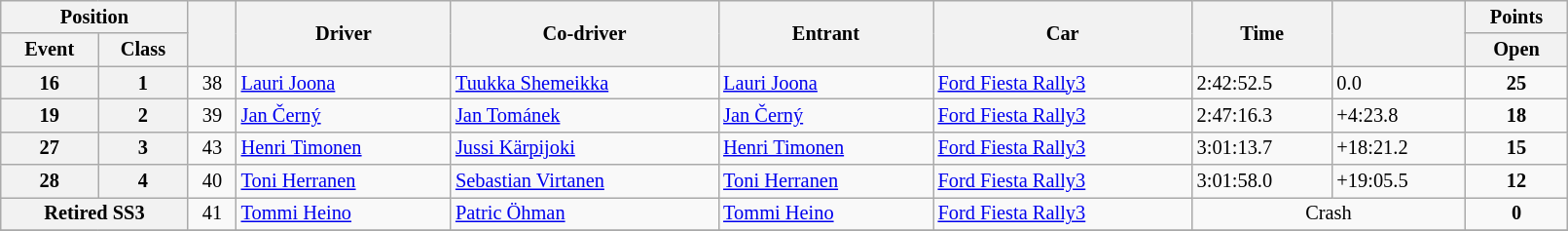<table class="wikitable" width=85% style="font-size: 85%;">
<tr>
<th colspan="2">Position</th>
<th rowspan="2"></th>
<th rowspan="2">Driver</th>
<th rowspan="2">Co-driver</th>
<th rowspan="2">Entrant</th>
<th rowspan="2">Car</th>
<th rowspan="2">Time</th>
<th rowspan="2"></th>
<th>Points</th>
</tr>
<tr>
<th>Event</th>
<th>Class</th>
<th>Open</th>
</tr>
<tr>
<th>16</th>
<th>1</th>
<td align="center">38</td>
<td><a href='#'>Lauri Joona</a></td>
<td><a href='#'>Tuukka Shemeikka</a></td>
<td><a href='#'>Lauri Joona</a></td>
<td><a href='#'>Ford Fiesta Rally3</a></td>
<td>2:42:52.5</td>
<td>0.0</td>
<td align="center"><strong>25</strong></td>
</tr>
<tr>
<th>19</th>
<th>2</th>
<td align="center">39</td>
<td><a href='#'>Jan Černý</a></td>
<td><a href='#'>Jan Tománek</a></td>
<td><a href='#'>Jan Černý</a></td>
<td><a href='#'>Ford Fiesta Rally3</a></td>
<td>2:47:16.3</td>
<td>+4:23.8</td>
<td align="center"><strong>18</strong></td>
</tr>
<tr>
<th>27</th>
<th>3</th>
<td align="center">43</td>
<td><a href='#'>Henri Timonen</a></td>
<td><a href='#'>Jussi Kärpijoki</a></td>
<td><a href='#'>Henri Timonen</a></td>
<td><a href='#'>Ford Fiesta Rally3</a></td>
<td>3:01:13.7</td>
<td>+18:21.2</td>
<td align="center"><strong>15</strong></td>
</tr>
<tr>
<th>28</th>
<th>4</th>
<td align="center">40</td>
<td><a href='#'>Toni Herranen</a></td>
<td><a href='#'>Sebastian Virtanen</a></td>
<td><a href='#'>Toni Herranen</a></td>
<td><a href='#'>Ford Fiesta Rally3</a></td>
<td>3:01:58.0</td>
<td>+19:05.5</td>
<td align="center"><strong>12</strong></td>
</tr>
<tr>
<th colspan="2">Retired SS3</th>
<td align="center">41</td>
<td><a href='#'>Tommi Heino</a></td>
<td><a href='#'>Patric Öhman</a></td>
<td><a href='#'>Tommi Heino</a></td>
<td><a href='#'>Ford Fiesta Rally3</a></td>
<td align="center" colspan="2">Crash</td>
<td align="center"><strong>0</strong></td>
</tr>
<tr>
</tr>
</table>
